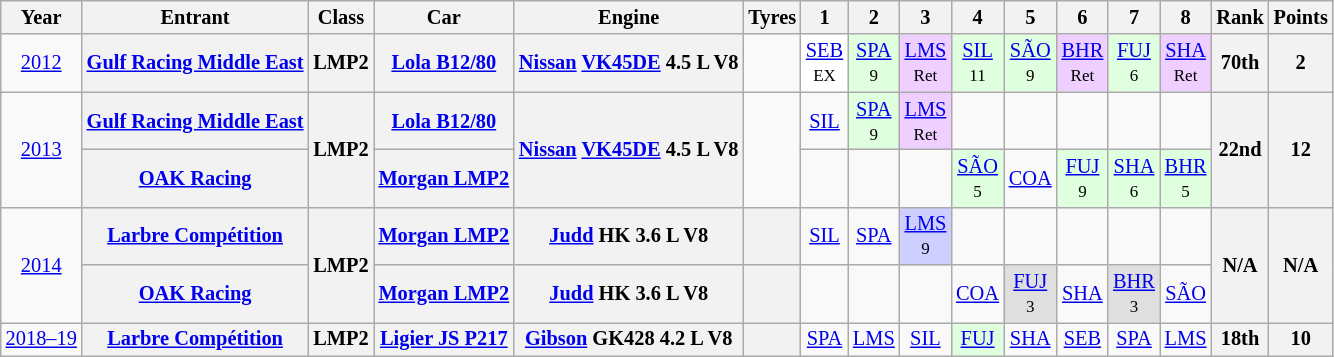<table class="wikitable" style="text-align:center; font-size:85%">
<tr>
<th>Year</th>
<th>Entrant</th>
<th>Class</th>
<th>Car</th>
<th>Engine</th>
<th>Tyres</th>
<th>1</th>
<th>2</th>
<th>3</th>
<th>4</th>
<th>5</th>
<th>6</th>
<th>7</th>
<th>8</th>
<th>Rank</th>
<th>Points</th>
</tr>
<tr>
<td><a href='#'>2012</a></td>
<th nowrap><a href='#'>Gulf Racing Middle East</a></th>
<th>LMP2</th>
<th nowrap><a href='#'>Lola B12/80</a></th>
<th nowrap><a href='#'>Nissan</a> <a href='#'>VK45DE</a> 4.5 L V8</th>
<td></td>
<td style="background:#FFFFFF;"><a href='#'>SEB</a><br><small>EX</small></td>
<td style="background:#DFFFDF;"><a href='#'>SPA</a><br><small>9</small></td>
<td style="background:#EFCFFF;"><a href='#'>LMS</a><br><small>Ret</small></td>
<td style="background:#DFFFDF;"><a href='#'>SIL</a><br><small>11</small></td>
<td style="background:#DFFFDF;"><a href='#'>SÃO</a><br><small>9</small></td>
<td style="background:#EFCFFF;"><a href='#'>BHR</a><br><small>Ret</small></td>
<td style="background:#DFFFDF;"><a href='#'>FUJ</a><br><small>6</small></td>
<td style="background:#EFCFFF;"><a href='#'>SHA</a><br><small>Ret</small></td>
<th>70th</th>
<th>2</th>
</tr>
<tr>
<td rowspan="2"><a href='#'>2013</a></td>
<th nowrap><a href='#'>Gulf Racing Middle East</a></th>
<th rowspan="2">LMP2</th>
<th nowrap><a href='#'>Lola B12/80</a></th>
<th rowspan="2" nowrap><a href='#'>Nissan</a> <a href='#'>VK45DE</a> 4.5 L V8</th>
<td rowspan="2"></td>
<td><a href='#'>SIL</a></td>
<td style="background:#DFFFDF;"><a href='#'>SPA</a><br><small>9</small></td>
<td style="background:#EFCFFF;"><a href='#'>LMS</a><br><small>Ret</small></td>
<td></td>
<td></td>
<td></td>
<td></td>
<td></td>
<th rowspan="2">22nd</th>
<th rowspan="2">12</th>
</tr>
<tr>
<th nowrap><a href='#'>OAK Racing</a></th>
<th nowrap><a href='#'>Morgan LMP2</a></th>
<td></td>
<td></td>
<td></td>
<td style="background:#DFFFDF;"><a href='#'>SÃO</a><br><small>5</small></td>
<td><a href='#'>COA</a></td>
<td style="background:#DFFFDF;"><a href='#'>FUJ</a><br><small>9</small></td>
<td style="background:#DFFFDF;"><a href='#'>SHA</a><br><small>6</small></td>
<td style="background:#DFFFDF;"><a href='#'>BHR</a><br><small>5</small></td>
</tr>
<tr>
<td rowspan="2"><a href='#'>2014</a></td>
<th nowrap><a href='#'>Larbre Compétition</a></th>
<th rowspan="2">LMP2</th>
<th nowrap><a href='#'>Morgan LMP2</a></th>
<th nowrap><a href='#'>Judd</a> HK 3.6 L V8</th>
<th></th>
<td><a href='#'>SIL</a></td>
<td><a href='#'>SPA</a></td>
<td style="background:#CFCFFF;"><a href='#'>LMS</a> <br><small>9</small></td>
<td></td>
<td></td>
<td></td>
<td></td>
<td></td>
<th rowspan="2">N/A</th>
<th rowspan="2">N/A</th>
</tr>
<tr>
<th nowrap><a href='#'>OAK Racing</a></th>
<th nowrap><a href='#'>Morgan LMP2</a></th>
<th nowrap><a href='#'>Judd</a> HK 3.6 L V8</th>
<th></th>
<td></td>
<td></td>
<td></td>
<td><a href='#'>COA</a></td>
<td style="background:#DFDFDF;"><a href='#'>FUJ</a><br><small>3</small></td>
<td><a href='#'>SHA</a></td>
<td style="background:#DFDFDF;"><a href='#'>BHR</a><br><small>3</small></td>
<td><a href='#'>SÃO</a></td>
</tr>
<tr>
<td nowrap><a href='#'>2018–19</a></td>
<th nowrap><a href='#'>Larbre Compétition</a></th>
<th>LMP2</th>
<th nowrap><a href='#'>Ligier JS P217</a></th>
<th nowrap><a href='#'>Gibson</a> GK428 4.2 L V8</th>
<th></th>
<td><a href='#'>SPA</a></td>
<td><a href='#'>LMS</a></td>
<td><a href='#'>SIL</a></td>
<td style="background:#DFFFDF;"><a href='#'>FUJ</a><br></td>
<td><a href='#'>SHA</a></td>
<td><a href='#'>SEB</a></td>
<td><a href='#'>SPA</a></td>
<td><a href='#'>LMS</a></td>
<th>18th</th>
<th>10</th>
</tr>
</table>
